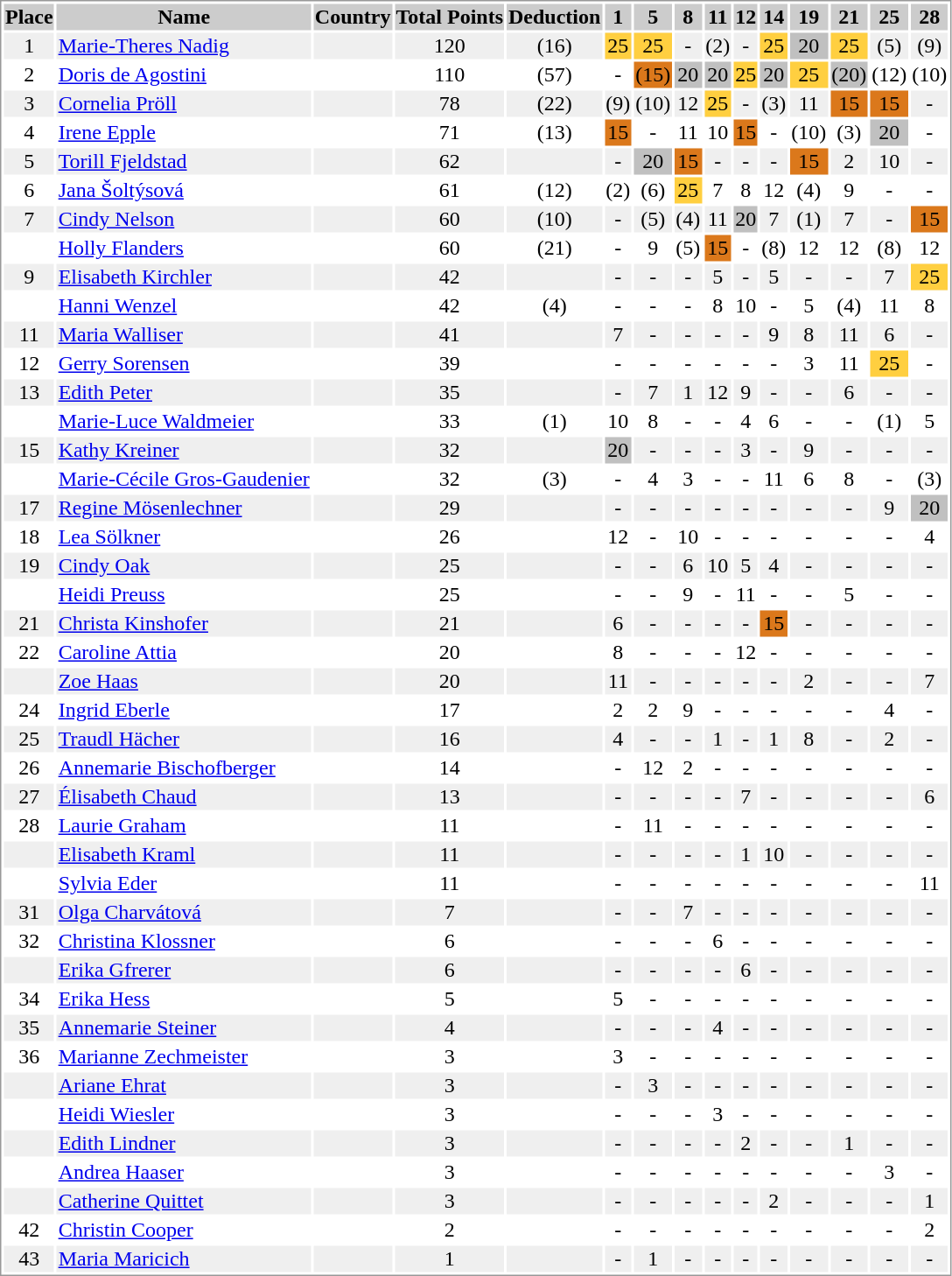<table border="0" style="border: 1px solid #999; background-color:#FFFFFF; text-align:center">
<tr align="center" bgcolor="#CCCCCC">
<th>Place</th>
<th>Name</th>
<th>Country</th>
<th>Total Points</th>
<th>Deduction</th>
<th>1</th>
<th>5</th>
<th>8</th>
<th>11</th>
<th>12</th>
<th>14</th>
<th>19</th>
<th>21</th>
<th>25</th>
<th>28</th>
</tr>
<tr bgcolor="#EFEFEF">
<td>1</td>
<td align="left"><a href='#'>Marie-Theres Nadig</a></td>
<td align="left"></td>
<td>120</td>
<td>(16)</td>
<td bgcolor=ffcf40>25</td>
<td bgcolor=ffcf40>25</td>
<td>-</td>
<td>(2)</td>
<td>-</td>
<td bgcolor=ffcf40>25</td>
<td bgcolor=c0c0c0>20</td>
<td bgcolor=ffcf40>25</td>
<td>(5)</td>
<td>(9)</td>
</tr>
<tr>
<td>2</td>
<td align="left"><a href='#'>Doris de Agostini</a></td>
<td align="left"></td>
<td>110</td>
<td>(57)</td>
<td>-</td>
<td bgcolor=db781b>(15)</td>
<td bgcolor=c0c0c0>20</td>
<td bgcolor=c0c0c0>20</td>
<td bgcolor=ffcf40>25</td>
<td bgcolor=c0c0c0>20</td>
<td bgcolor=ffcf40>25</td>
<td bgcolor=c0c0c0>(20)</td>
<td>(12)</td>
<td>(10)</td>
</tr>
<tr bgcolor="#EFEFEF">
<td>3</td>
<td align="left"><a href='#'>Cornelia Pröll</a></td>
<td align="left"></td>
<td>78</td>
<td>(22)</td>
<td>(9)</td>
<td>(10)</td>
<td>12</td>
<td bgcolor=ffcf40>25</td>
<td>-</td>
<td>(3)</td>
<td>11</td>
<td bgcolor=db781b>15</td>
<td bgcolor=db781b>15</td>
<td>-</td>
</tr>
<tr>
<td>4</td>
<td align="left"><a href='#'>Irene Epple</a></td>
<td align="left"></td>
<td>71</td>
<td>(13)</td>
<td bgcolor=db781b>15</td>
<td>-</td>
<td>11</td>
<td>10</td>
<td bgcolor=db781b>15</td>
<td>-</td>
<td>(10)</td>
<td>(3)</td>
<td bgcolor=c0c0c0>20</td>
<td>-</td>
</tr>
<tr bgcolor="#EFEFEF">
<td>5</td>
<td align="left"><a href='#'>Torill Fjeldstad</a></td>
<td align="left"></td>
<td>62</td>
<td></td>
<td>-</td>
<td bgcolor=c0c0c0>20</td>
<td bgcolor=db781b>15</td>
<td>-</td>
<td>-</td>
<td>-</td>
<td bgcolor=db781b>15</td>
<td>2</td>
<td>10</td>
<td>-</td>
</tr>
<tr>
<td>6</td>
<td align="left"><a href='#'>Jana Šoltýsová</a></td>
<td align="left"></td>
<td>61</td>
<td>(12)</td>
<td>(2)</td>
<td>(6)</td>
<td bgcolor=ffcf40>25</td>
<td>7</td>
<td>8</td>
<td>12</td>
<td>(4)</td>
<td>9</td>
<td>-</td>
<td>-</td>
</tr>
<tr bgcolor="#EFEFEF">
<td>7</td>
<td align="left"><a href='#'>Cindy Nelson</a></td>
<td align="left"></td>
<td>60</td>
<td>(10)</td>
<td>-</td>
<td>(5)</td>
<td>(4)</td>
<td>11</td>
<td bgcolor=c0c0c0>20</td>
<td>7</td>
<td>(1)</td>
<td>7</td>
<td>-</td>
<td bgcolor=db781b>15</td>
</tr>
<tr>
<td></td>
<td align="left"><a href='#'>Holly Flanders</a></td>
<td align="left"></td>
<td>60</td>
<td>(21)</td>
<td>-</td>
<td>9</td>
<td>(5)</td>
<td bgcolor=db781b>15</td>
<td>-</td>
<td>(8)</td>
<td>12</td>
<td>12</td>
<td>(8)</td>
<td>12</td>
</tr>
<tr bgcolor="#EFEFEF">
<td>9</td>
<td align="left"><a href='#'>Elisabeth Kirchler</a></td>
<td align="left"></td>
<td>42</td>
<td></td>
<td>-</td>
<td>-</td>
<td>-</td>
<td>5</td>
<td>-</td>
<td>5</td>
<td>-</td>
<td>-</td>
<td>7</td>
<td bgcolor=ffcf40>25</td>
</tr>
<tr>
<td></td>
<td align="left"><a href='#'>Hanni Wenzel</a></td>
<td align="left"></td>
<td>42</td>
<td>(4)</td>
<td>-</td>
<td>-</td>
<td>-</td>
<td>8</td>
<td>10</td>
<td>-</td>
<td>5</td>
<td>(4)</td>
<td>11</td>
<td>8</td>
</tr>
<tr bgcolor="#EFEFEF">
<td>11</td>
<td align="left"><a href='#'>Maria Walliser</a></td>
<td align="left"></td>
<td>41</td>
<td></td>
<td>7</td>
<td>-</td>
<td>-</td>
<td>-</td>
<td>-</td>
<td>9</td>
<td>8</td>
<td>11</td>
<td>6</td>
<td>-</td>
</tr>
<tr>
<td>12</td>
<td align="left"><a href='#'>Gerry Sorensen</a></td>
<td align="left"></td>
<td>39</td>
<td></td>
<td>-</td>
<td>-</td>
<td>-</td>
<td>-</td>
<td>-</td>
<td>-</td>
<td>3</td>
<td>11</td>
<td bgcolor=ffcf40>25</td>
<td>-</td>
</tr>
<tr bgcolor="#EFEFEF">
<td>13</td>
<td align="left"><a href='#'>Edith Peter</a></td>
<td align="left"></td>
<td>35</td>
<td></td>
<td>-</td>
<td>7</td>
<td>1</td>
<td>12</td>
<td>9</td>
<td>-</td>
<td>-</td>
<td>6</td>
<td>-</td>
<td>-</td>
</tr>
<tr>
<td></td>
<td align="left"><a href='#'>Marie-Luce Waldmeier</a></td>
<td align="left"></td>
<td>33</td>
<td>(1)</td>
<td>10</td>
<td>8</td>
<td>-</td>
<td>-</td>
<td>4</td>
<td>6</td>
<td>-</td>
<td>-</td>
<td>(1)</td>
<td>5</td>
</tr>
<tr bgcolor="#EFEFEF">
<td>15</td>
<td align="left"><a href='#'>Kathy Kreiner</a></td>
<td align="left"></td>
<td>32</td>
<td></td>
<td bgcolor=c0c0c0>20</td>
<td>-</td>
<td>-</td>
<td>-</td>
<td>3</td>
<td>-</td>
<td>9</td>
<td>-</td>
<td>-</td>
<td>-</td>
</tr>
<tr>
<td></td>
<td align="left"><a href='#'>Marie-Cécile Gros-Gaudenier</a></td>
<td align="left"></td>
<td>32</td>
<td>(3)</td>
<td>-</td>
<td>4</td>
<td>3</td>
<td>-</td>
<td>-</td>
<td>11</td>
<td>6</td>
<td>8</td>
<td>-</td>
<td>(3)</td>
</tr>
<tr bgcolor="#EFEFEF">
<td>17</td>
<td align="left"><a href='#'>Regine Mösenlechner</a></td>
<td align="left"></td>
<td>29</td>
<td></td>
<td>-</td>
<td>-</td>
<td>-</td>
<td>-</td>
<td>-</td>
<td>-</td>
<td>-</td>
<td>-</td>
<td>9</td>
<td bgcolor=c0c0c0>20</td>
</tr>
<tr>
<td>18</td>
<td align="left"><a href='#'>Lea Sölkner</a></td>
<td align="left"></td>
<td>26</td>
<td></td>
<td>12</td>
<td>-</td>
<td>10</td>
<td>-</td>
<td>-</td>
<td>-</td>
<td>-</td>
<td>-</td>
<td>-</td>
<td>4</td>
</tr>
<tr bgcolor="#EFEFEF">
<td>19</td>
<td align="left"><a href='#'>Cindy Oak</a></td>
<td align="left"></td>
<td>25</td>
<td></td>
<td>-</td>
<td>-</td>
<td>6</td>
<td>10</td>
<td>5</td>
<td>4</td>
<td>-</td>
<td>-</td>
<td>-</td>
<td>-</td>
</tr>
<tr>
<td></td>
<td align="left"><a href='#'>Heidi Preuss</a></td>
<td align="left"></td>
<td>25</td>
<td></td>
<td>-</td>
<td>-</td>
<td>9</td>
<td>-</td>
<td>11</td>
<td>-</td>
<td>-</td>
<td>5</td>
<td>-</td>
<td>-</td>
</tr>
<tr bgcolor="#EFEFEF">
<td>21</td>
<td align="left"><a href='#'>Christa Kinshofer</a></td>
<td align="left"></td>
<td>21</td>
<td></td>
<td>6</td>
<td>-</td>
<td>-</td>
<td>-</td>
<td>-</td>
<td bgcolor=db781b>15</td>
<td>-</td>
<td>-</td>
<td>-</td>
<td>-</td>
</tr>
<tr>
<td>22</td>
<td align="left"><a href='#'>Caroline Attia</a></td>
<td align="left"></td>
<td>20</td>
<td></td>
<td>8</td>
<td>-</td>
<td>-</td>
<td>-</td>
<td>12</td>
<td>-</td>
<td>-</td>
<td>-</td>
<td>-</td>
<td>-</td>
</tr>
<tr bgcolor="#EFEFEF">
<td></td>
<td align="left"><a href='#'>Zoe Haas</a></td>
<td align="left"></td>
<td>20</td>
<td></td>
<td>11</td>
<td>-</td>
<td>-</td>
<td>-</td>
<td>-</td>
<td>-</td>
<td>2</td>
<td>-</td>
<td>-</td>
<td>7</td>
</tr>
<tr>
<td>24</td>
<td align="left"><a href='#'>Ingrid Eberle</a></td>
<td align="left"></td>
<td>17</td>
<td></td>
<td>2</td>
<td>2</td>
<td>9</td>
<td>-</td>
<td>-</td>
<td>-</td>
<td>-</td>
<td>-</td>
<td>4</td>
<td>-</td>
</tr>
<tr bgcolor="#EFEFEF">
<td>25</td>
<td align="left"><a href='#'>Traudl Hächer</a></td>
<td align="left"></td>
<td>16</td>
<td></td>
<td>4</td>
<td>-</td>
<td>-</td>
<td>1</td>
<td>-</td>
<td>1</td>
<td>8</td>
<td>-</td>
<td>2</td>
<td>-</td>
</tr>
<tr>
<td>26</td>
<td align="left"><a href='#'>Annemarie Bischofberger</a></td>
<td align="left"></td>
<td>14</td>
<td></td>
<td>-</td>
<td>12</td>
<td>2</td>
<td>-</td>
<td>-</td>
<td>-</td>
<td>-</td>
<td>-</td>
<td>-</td>
<td>-</td>
</tr>
<tr bgcolor="#EFEFEF">
<td>27</td>
<td align="left"><a href='#'>Élisabeth Chaud</a></td>
<td align="left"></td>
<td>13</td>
<td></td>
<td>-</td>
<td>-</td>
<td>-</td>
<td>-</td>
<td>7</td>
<td>-</td>
<td>-</td>
<td>-</td>
<td>-</td>
<td>6</td>
</tr>
<tr>
<td>28</td>
<td align="left"><a href='#'>Laurie Graham</a></td>
<td align="left"></td>
<td>11</td>
<td></td>
<td>-</td>
<td>11</td>
<td>-</td>
<td>-</td>
<td>-</td>
<td>-</td>
<td>-</td>
<td>-</td>
<td>-</td>
<td>-</td>
</tr>
<tr bgcolor="#EFEFEF">
<td></td>
<td align="left"><a href='#'>Elisabeth Kraml</a></td>
<td align="left"></td>
<td>11</td>
<td></td>
<td>-</td>
<td>-</td>
<td>-</td>
<td>-</td>
<td>1</td>
<td>10</td>
<td>-</td>
<td>-</td>
<td>-</td>
<td>-</td>
</tr>
<tr>
<td></td>
<td align="left"><a href='#'>Sylvia Eder</a></td>
<td align="left"></td>
<td>11</td>
<td></td>
<td>-</td>
<td>-</td>
<td>-</td>
<td>-</td>
<td>-</td>
<td>-</td>
<td>-</td>
<td>-</td>
<td>-</td>
<td>11</td>
</tr>
<tr bgcolor="#EFEFEF">
<td>31</td>
<td align="left"><a href='#'>Olga Charvátová</a></td>
<td align="left"></td>
<td>7</td>
<td></td>
<td>-</td>
<td>-</td>
<td>7</td>
<td>-</td>
<td>-</td>
<td>-</td>
<td>-</td>
<td>-</td>
<td>-</td>
<td>-</td>
</tr>
<tr>
<td>32</td>
<td align="left"><a href='#'>Christina Klossner</a></td>
<td align="left"></td>
<td>6</td>
<td></td>
<td>-</td>
<td>-</td>
<td>-</td>
<td>6</td>
<td>-</td>
<td>-</td>
<td>-</td>
<td>-</td>
<td>-</td>
<td>-</td>
</tr>
<tr bgcolor="#EFEFEF">
<td></td>
<td align="left"><a href='#'>Erika Gfrerer</a></td>
<td align="left"></td>
<td>6</td>
<td></td>
<td>-</td>
<td>-</td>
<td>-</td>
<td>-</td>
<td>6</td>
<td>-</td>
<td>-</td>
<td>-</td>
<td>-</td>
<td>-</td>
</tr>
<tr>
<td>34</td>
<td align="left"><a href='#'>Erika Hess</a></td>
<td align="left"></td>
<td>5</td>
<td></td>
<td>5</td>
<td>-</td>
<td>-</td>
<td>-</td>
<td>-</td>
<td>-</td>
<td>-</td>
<td>-</td>
<td>-</td>
<td>-</td>
</tr>
<tr bgcolor="#EFEFEF">
<td>35</td>
<td align="left"><a href='#'>Annemarie Steiner</a></td>
<td align="left"></td>
<td>4</td>
<td></td>
<td>-</td>
<td>-</td>
<td>-</td>
<td>4</td>
<td>-</td>
<td>-</td>
<td>-</td>
<td>-</td>
<td>-</td>
<td>-</td>
</tr>
<tr>
<td>36</td>
<td align="left"><a href='#'>Marianne Zechmeister</a></td>
<td align="left"></td>
<td>3</td>
<td></td>
<td>3</td>
<td>-</td>
<td>-</td>
<td>-</td>
<td>-</td>
<td>-</td>
<td>-</td>
<td>-</td>
<td>-</td>
<td>-</td>
</tr>
<tr bgcolor="#EFEFEF">
<td></td>
<td align="left"><a href='#'>Ariane Ehrat</a></td>
<td align="left"></td>
<td>3</td>
<td></td>
<td>-</td>
<td>3</td>
<td>-</td>
<td>-</td>
<td>-</td>
<td>-</td>
<td>-</td>
<td>-</td>
<td>-</td>
<td>-</td>
</tr>
<tr>
<td></td>
<td align="left"><a href='#'>Heidi Wiesler</a></td>
<td align="left"></td>
<td>3</td>
<td></td>
<td>-</td>
<td>-</td>
<td>-</td>
<td>3</td>
<td>-</td>
<td>-</td>
<td>-</td>
<td>-</td>
<td>-</td>
<td>-</td>
</tr>
<tr bgcolor="#EFEFEF">
<td></td>
<td align="left"><a href='#'>Edith Lindner</a></td>
<td align="left"></td>
<td>3</td>
<td></td>
<td>-</td>
<td>-</td>
<td>-</td>
<td>-</td>
<td>2</td>
<td>-</td>
<td>-</td>
<td>1</td>
<td>-</td>
<td>-</td>
</tr>
<tr>
<td></td>
<td align="left"><a href='#'>Andrea Haaser</a></td>
<td align="left"></td>
<td>3</td>
<td></td>
<td>-</td>
<td>-</td>
<td>-</td>
<td>-</td>
<td>-</td>
<td>-</td>
<td>-</td>
<td>-</td>
<td>3</td>
<td>-</td>
</tr>
<tr bgcolor="#EFEFEF">
<td></td>
<td align="left"><a href='#'>Catherine Quittet</a></td>
<td align="left"></td>
<td>3</td>
<td></td>
<td>-</td>
<td>-</td>
<td>-</td>
<td>-</td>
<td>-</td>
<td>2</td>
<td>-</td>
<td>-</td>
<td>-</td>
<td>1</td>
</tr>
<tr>
<td>42</td>
<td align="left"><a href='#'>Christin Cooper</a></td>
<td align="left"></td>
<td>2</td>
<td></td>
<td>-</td>
<td>-</td>
<td>-</td>
<td>-</td>
<td>-</td>
<td>-</td>
<td>-</td>
<td>-</td>
<td>-</td>
<td>2</td>
</tr>
<tr bgcolor="#EFEFEF">
<td>43</td>
<td align="left"><a href='#'>Maria Maricich</a></td>
<td align="left"></td>
<td>1</td>
<td></td>
<td>-</td>
<td>1</td>
<td>-</td>
<td>-</td>
<td>-</td>
<td>-</td>
<td>-</td>
<td>-</td>
<td>-</td>
<td>-</td>
</tr>
</table>
